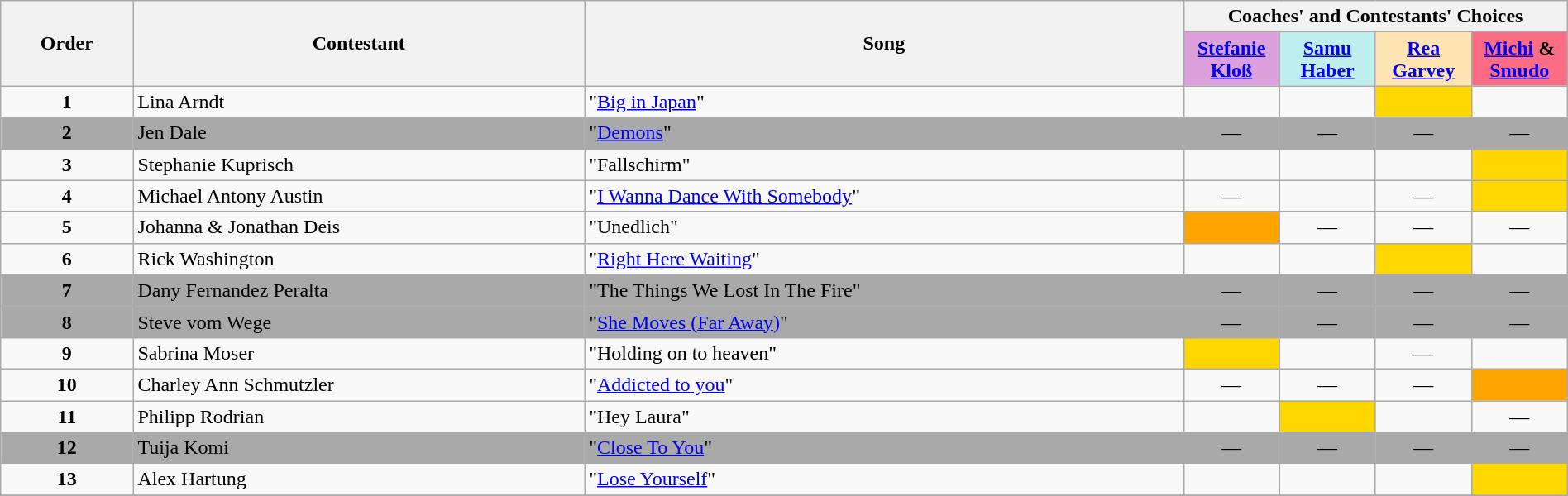<table class="wikitable" style="width:100%;">
<tr>
<th rowspan=2>Order</th>
<th rowspan=2>Contestant</th>
<th rowspan=2>Song</th>
<th colspan=4>Coaches' and Contestants' Choices</th>
</tr>
<tr>
<th style="background-color:#dca0dc" width="70"><a href='#'>Stefanie Kloß</a></th>
<th style="background-color:#bfeeee" width="70"><a href='#'>Samu Haber</a></th>
<th style="background-color:#ffe5b4" width="70"><a href='#'>Rea Garvey</a></th>
<th style="background-color:#FC6C85" width="70"><a href='#'>Michi</a> & <a href='#'>Smudo</a></th>
</tr>
<tr>
<td align="center"><strong>1</strong></td>
<td>Lina Arndt</td>
<td>"<a href='#'>Big in Japan</a>"</td>
<td style=";text-align:center;"></td>
<td style=";text-align:center;"></td>
<td style="background:gold;text-align:center;"></td>
<td style=";text-align:center;"></td>
</tr>
<tr>
</tr>
<tr bgcolor=darkgrey>
<td align="center"><strong>2</strong></td>
<td>Jen Dale</td>
<td>"<a href='#'>Demons</a>"</td>
<td align="center">—</td>
<td align="center">—</td>
<td align="center">—</td>
<td align="center">—</td>
</tr>
<tr>
<td align="center"><strong>3</strong></td>
<td>Stephanie Kuprisch</td>
<td>"Fallschirm"</td>
<td style=";text-align:center;"></td>
<td style=";text-align:center;"></td>
<td style=";text-align:center;"></td>
<td style="background:gold;text-align:center;"></td>
</tr>
<tr>
<td align="center"><strong>4</strong></td>
<td>Michael Antony Austin</td>
<td>"<a href='#'>I Wanna Dance With Somebody</a>"</td>
<td align="center">—</td>
<td style=";text-align:center;"></td>
<td align="center">—</td>
<td style="background:gold;text-align:center;"></td>
</tr>
<tr>
<td align="center"><strong>5</strong></td>
<td>Johanna & Jonathan Deis</td>
<td>"Unedlich"</td>
<td style="background:orange;text-align:center;"></td>
<td align="center">—</td>
<td align="center">—</td>
<td align="center">—</td>
</tr>
<tr>
<td align="center"><strong>6</strong></td>
<td>Rick Washington</td>
<td>"<a href='#'>Right Here Waiting</a>"</td>
<td style=";text-align:center;"></td>
<td style=";text-align:center;"></td>
<td style="background:gold;text-align:center;"></td>
<td style=";text-align:center;"></td>
</tr>
<tr>
</tr>
<tr>
</tr>
<tr bgcolor=darkgrey>
<td align="center"><strong>7</strong></td>
<td>Dany Fernandez Peralta</td>
<td>"The Things We Lost In The Fire"</td>
<td align="center">—</td>
<td align="center">—</td>
<td align="center">—</td>
<td align="center">—</td>
</tr>
<tr>
</tr>
<tr bgcolor=darkgrey>
<td align="center"><strong>8</strong></td>
<td>Steve vom Wege</td>
<td>"<a href='#'>She Moves (Far Away)</a>"</td>
<td align="center">—</td>
<td align="center">—</td>
<td align="center">—</td>
<td align="center">—</td>
</tr>
<tr>
<td align="center"><strong>9</strong></td>
<td>Sabrina Moser</td>
<td>"Holding on to heaven"</td>
<td style="background:gold;text-align:center;"></td>
<td style=";text-align:center;"></td>
<td align="center">—</td>
<td style=";text-align:center;"></td>
</tr>
<tr>
<td align="center"><strong>10</strong></td>
<td>Charley Ann Schmutzler</td>
<td>"<a href='#'>Addicted to you</a>"</td>
<td align="center">—</td>
<td align="center">—</td>
<td align="center">—</td>
<td style="background:orange;text-align:center;"></td>
</tr>
<tr>
<td align="center"><strong>11</strong></td>
<td>Philipp Rodrian</td>
<td>"Hey Laura"</td>
<td style=";text-align:center;"></td>
<td style="background:gold;text-align:center;"></td>
<td style=";text-align:center;"></td>
<td align="center">—</td>
</tr>
<tr>
</tr>
<tr bgcolor=darkgrey>
<td align="center"><strong>12</strong></td>
<td>Tuija Komi</td>
<td>"<a href='#'>Close To You</a>"</td>
<td align="center">—</td>
<td align="center">—</td>
<td align="center">—</td>
<td align="center">—</td>
</tr>
<tr>
<td align="center"><strong>13</strong></td>
<td>Alex Hartung</td>
<td>"<a href='#'>Lose Yourself</a>"</td>
<td style=";text-align:center;"></td>
<td style=";text-align:center;"></td>
<td style=";text-align:center;"></td>
<td style="background:gold;text-align:center;"></td>
</tr>
<tr>
</tr>
</table>
